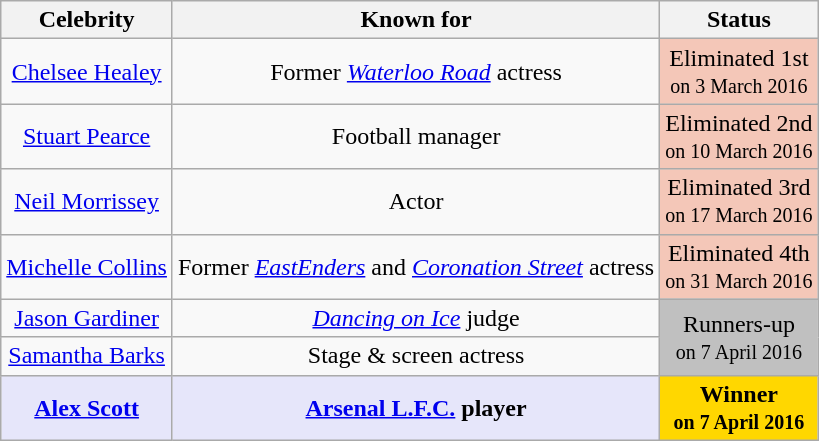<table class="wikitable" style="text-align:center">
<tr>
<th scope="col">Celebrity</th>
<th scope="col">Known for</th>
<th scope="col">Status</th>
</tr>
<tr>
<td><a href='#'>Chelsee Healey</a></td>
<td>Former <em><a href='#'>Waterloo Road</a></em> actress</td>
<td style="background:#f4c7b8;">Eliminated 1st<br><small>on 3 March 2016</small></td>
</tr>
<tr>
<td><a href='#'>Stuart Pearce</a></td>
<td>Football manager</td>
<td style="background:#f4c7b8;">Eliminated 2nd<br><small>on 10 March 2016</small></td>
</tr>
<tr>
<td><a href='#'>Neil Morrissey</a></td>
<td>Actor</td>
<td style=background:#f4c7b8;">Eliminated 3rd <br><small>on 17 March 2016 </small></td>
</tr>
<tr>
<td><a href='#'>Michelle Collins</a></td>
<td>Former <em><a href='#'>EastEnders</a></em> and <em><a href='#'>Coronation Street</a></em> actress</td>
<td style=background:#f4c7b8;">Eliminated 4th <br><small>on 31 March 2016 </small></td>
</tr>
<tr>
<td><a href='#'>Jason Gardiner</a></td>
<td><em><a href='#'>Dancing on Ice</a></em> judge</td>
<td style="background:silver;" rowspan=2>Runners-up<br><small>on 7 April 2016</small></td>
</tr>
<tr>
<td><a href='#'>Samantha Barks</a></td>
<td>Stage & screen actress</td>
</tr>
<tr>
<td style=background:lavender;><strong><a href='#'>Alex Scott</a></strong></td>
<td style=background:lavender;><strong><a href='#'>Arsenal L.F.C.</a> player</strong></td>
<td style=background:gold;><strong>Winner<br><small>on 7 April 2016</small></strong></td>
</tr>
</table>
